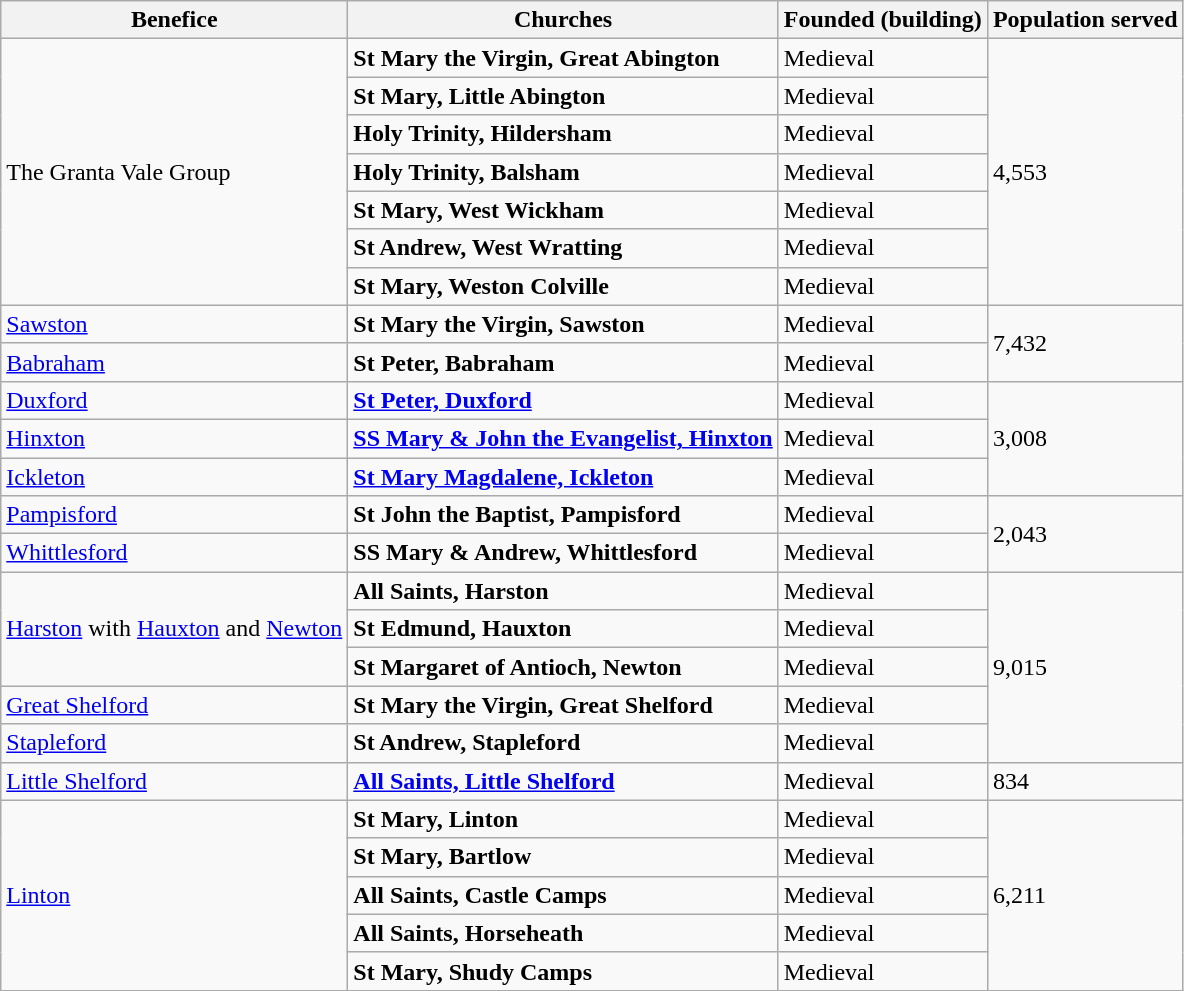<table class="wikitable">
<tr>
<th>Benefice</th>
<th>Churches</th>
<th>Founded (building)</th>
<th>Population served<strong></strong></th>
</tr>
<tr>
<td rowspan="7">The Granta Vale Group</td>
<td><strong>St Mary the Virgin, Great Abington</strong></td>
<td>Medieval</td>
<td rowspan="7">4,553</td>
</tr>
<tr>
<td><strong>St Mary, Little Abington</strong></td>
<td>Medieval</td>
</tr>
<tr>
<td><strong>Holy Trinity, Hildersham</strong></td>
<td>Medieval</td>
</tr>
<tr>
<td><strong>Holy Trinity, Balsham</strong></td>
<td>Medieval</td>
</tr>
<tr>
<td><strong>St Mary, West Wickham</strong></td>
<td>Medieval</td>
</tr>
<tr>
<td><strong>St Andrew, West Wratting</strong></td>
<td>Medieval</td>
</tr>
<tr>
<td><strong>St Mary, Weston Colville</strong></td>
<td>Medieval</td>
</tr>
<tr>
<td><a href='#'>Sawston</a></td>
<td><strong>St Mary the Virgin, Sawston</strong></td>
<td>Medieval</td>
<td rowspan="2">7,432</td>
</tr>
<tr>
<td><a href='#'>Babraham</a></td>
<td><strong>St Peter, Babraham</strong></td>
<td>Medieval</td>
</tr>
<tr>
<td><a href='#'>Duxford</a></td>
<td><a href='#'><strong>St Peter, Duxford</strong></a></td>
<td>Medieval</td>
<td rowspan="3">3,008</td>
</tr>
<tr>
<td><a href='#'>Hinxton</a></td>
<td><a href='#'><strong>SS Mary & John the Evangelist, Hinxton</strong></a></td>
<td>Medieval</td>
</tr>
<tr>
<td><a href='#'>Ickleton</a></td>
<td><a href='#'><strong>St Mary Magdalene, Ickleton</strong></a></td>
<td>Medieval</td>
</tr>
<tr>
<td><a href='#'>Pampisford</a></td>
<td><strong>St John the Baptist, Pampisford</strong></td>
<td>Medieval</td>
<td rowspan="2">2,043</td>
</tr>
<tr>
<td><a href='#'>Whittlesford</a></td>
<td><strong>SS Mary & Andrew, Whittlesford</strong></td>
<td>Medieval</td>
</tr>
<tr>
<td rowspan="3"><a href='#'>Harston</a> with <a href='#'>Hauxton</a> and <a href='#'>Newton</a></td>
<td><strong>All Saints, Harston</strong></td>
<td>Medieval</td>
<td rowspan="5">9,015</td>
</tr>
<tr>
<td><strong>St Edmund, Hauxton</strong></td>
<td>Medieval</td>
</tr>
<tr>
<td><strong>St Margaret of Antioch, Newton</strong></td>
<td>Medieval</td>
</tr>
<tr>
<td><a href='#'>Great Shelford</a></td>
<td><strong>St Mary the Virgin, Great Shelford</strong></td>
<td>Medieval</td>
</tr>
<tr>
<td><a href='#'>Stapleford</a></td>
<td><strong>St Andrew, Stapleford</strong></td>
<td>Medieval</td>
</tr>
<tr>
<td><a href='#'>Little Shelford</a></td>
<td><a href='#'><strong>All Saints, Little Shelford</strong></a></td>
<td>Medieval</td>
<td>834</td>
</tr>
<tr>
<td rowspan="5"><a href='#'>Linton</a></td>
<td><strong>St Mary, Linton</strong></td>
<td>Medieval</td>
<td rowspan="5">6,211</td>
</tr>
<tr>
<td><strong>St Mary, Bartlow</strong></td>
<td>Medieval</td>
</tr>
<tr>
<td><strong>All Saints, Castle Camps</strong></td>
<td>Medieval</td>
</tr>
<tr>
<td><strong>All Saints, Horseheath</strong></td>
<td>Medieval</td>
</tr>
<tr>
<td><strong>St Mary, Shudy Camps</strong></td>
<td>Medieval</td>
</tr>
</table>
